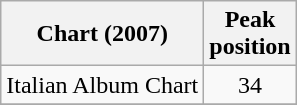<table class="wikitable">
<tr>
<th align="left">Chart (2007)</th>
<th align="center">Peak<br>position</th>
</tr>
<tr>
<td align="left">Italian Album Chart</td>
<td align="center">34</td>
</tr>
<tr>
</tr>
</table>
